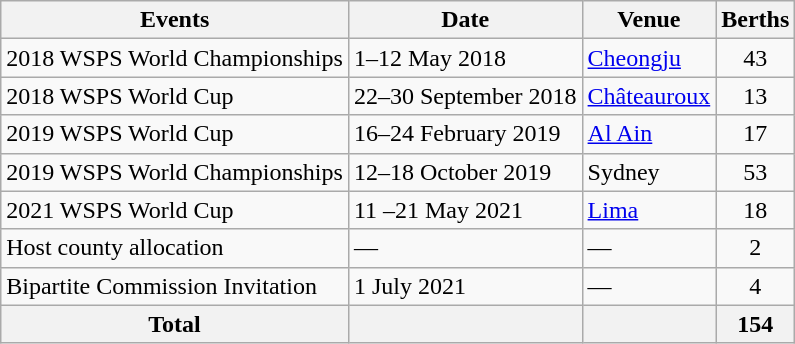<table class="wikitable">
<tr>
<th>Events</th>
<th>Date</th>
<th>Venue</th>
<th>Berths</th>
</tr>
<tr>
<td>2018 WSPS World Championships</td>
<td>1–12 May 2018</td>
<td> <a href='#'>Cheongju</a></td>
<td align="center">43</td>
</tr>
<tr>
<td>2018 WSPS World Cup</td>
<td>22–30 September 2018</td>
<td> <a href='#'>Châteauroux</a></td>
<td align="center">13</td>
</tr>
<tr>
<td>2019 WSPS World Cup</td>
<td>16–24 February 2019</td>
<td> <a href='#'>Al Ain</a></td>
<td align="center">17</td>
</tr>
<tr>
<td>2019 WSPS World Championships</td>
<td>12–18 October 2019</td>
<td> Sydney</td>
<td align="center">53</td>
</tr>
<tr>
<td>2021 WSPS World Cup</td>
<td>11 –21 May 2021</td>
<td> <a href='#'>Lima</a></td>
<td align="center">18</td>
</tr>
<tr>
<td>Host county allocation</td>
<td>—</td>
<td>—</td>
<td align="center">2</td>
</tr>
<tr>
<td>Bipartite Commission Invitation</td>
<td>1 July 2021</td>
<td>—</td>
<td align="center">4</td>
</tr>
<tr>
<th>Total</th>
<th></th>
<th></th>
<th align="center">154</th>
</tr>
</table>
